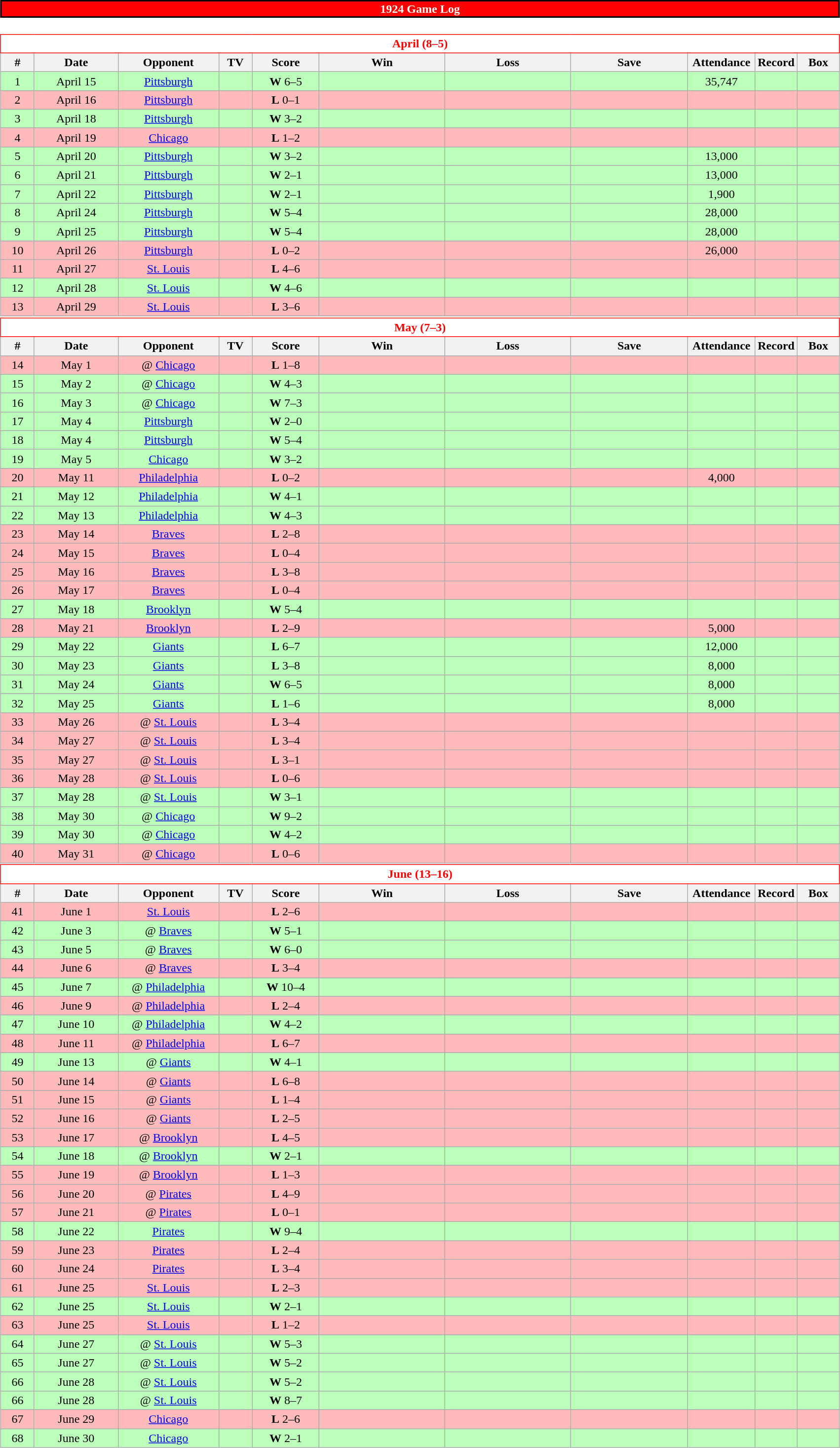<table class="toccolours collapsible" style="width:90%; clear:both; margin:1.5em auto; text-align:center;">
<tr>
<th colspan=2 style="background:red; color:white; border:2px black solid;">1924 Game Log</th>
</tr>
<tr valign="top">
<td style="padding:0;"><br><table class="wikitable collapsible" style="width:100%; margin:0.1em 0;">
<tr>
<th colspan=11 style="background:white; color:red; border:1px red solid;">April (8–5)</th>
</tr>
<tr>
<th style="width:4%;">#</th>
<th style="width:10%;">Date</th>
<th style="width:12%;">Opponent</th>
<th style="width:4%;">TV</th>
<th style="width:8%;">Score</th>
<th style="width:15%;">Win</th>
<th style="width:15%;">Loss</th>
<th style="width:14%;">Save</th>
<th style="width:8%;">Attendance</th>
<th style="width:5%;">Record</th>
<th style="width:8%;">Box</th>
</tr>
<tr style="text-align:center; background:#bfb;">
<td>1</td>
<td>April 15</td>
<td><a href='#'>Pittsburgh</a></td>
<td></td>
<td><strong>W</strong> 6–5</td>
<td></td>
<td></td>
<td></td>
<td>35,747</td>
<td></td>
<td></td>
</tr>
<tr style="text-align:center; background:#fbb;">
<td>2</td>
<td>April 16</td>
<td><a href='#'>Pittsburgh</a></td>
<td></td>
<td><strong>L</strong> 0–1</td>
<td></td>
<td></td>
<td></td>
<td></td>
<td></td>
<td></td>
</tr>
<tr style="text-align:center; background:#bfb;">
<td>3</td>
<td>April 18</td>
<td><a href='#'>Pittsburgh</a></td>
<td></td>
<td><strong>W</strong> 3–2</td>
<td></td>
<td></td>
<td></td>
<td></td>
<td></td>
<td></td>
</tr>
<tr style="text-align:center; background:#fbb;">
<td>4</td>
<td>April 19</td>
<td><a href='#'>Chicago</a></td>
<td></td>
<td><strong>L</strong> 1–2</td>
<td></td>
<td></td>
<td></td>
<td></td>
<td></td>
<td></td>
</tr>
<tr style="text-align:center; background:#bfb;">
<td>5</td>
<td>April 20</td>
<td><a href='#'>Pittsburgh</a></td>
<td></td>
<td><strong>W</strong> 3–2</td>
<td></td>
<td></td>
<td></td>
<td>13,000</td>
<td></td>
<td></td>
</tr>
<tr style="text-align:center; background:#bfb;">
<td>6</td>
<td>April 21</td>
<td><a href='#'>Pittsburgh</a></td>
<td></td>
<td><strong>W</strong> 2–1</td>
<td></td>
<td></td>
<td></td>
<td>13,000</td>
<td></td>
<td></td>
</tr>
<tr style="text-align:center; background:#bfb;">
<td>7</td>
<td>April 22</td>
<td><a href='#'>Pittsburgh</a></td>
<td></td>
<td><strong>W</strong> 2–1</td>
<td></td>
<td></td>
<td></td>
<td>1,900</td>
<td></td>
<td></td>
</tr>
<tr style="text-align:center; background:#bfb;">
<td>8</td>
<td>April 24</td>
<td><a href='#'>Pittsburgh</a></td>
<td></td>
<td><strong>W</strong> 5–4</td>
<td></td>
<td></td>
<td></td>
<td>28,000</td>
<td></td>
<td></td>
</tr>
<tr style="text-align:center; background:#bfb;">
<td>9</td>
<td>April 25</td>
<td><a href='#'>Pittsburgh</a></td>
<td></td>
<td><strong>W</strong> 5–4</td>
<td></td>
<td></td>
<td></td>
<td>28,000</td>
<td></td>
<td></td>
</tr>
<tr style="text-align:center; background:#fbb;">
<td>10</td>
<td>April 26</td>
<td><a href='#'>Pittsburgh</a></td>
<td></td>
<td><strong>L</strong> 0–2</td>
<td></td>
<td></td>
<td></td>
<td>26,000</td>
<td></td>
<td></td>
</tr>
<tr style="text-align:center; background:#fbb;">
<td>11</td>
<td>April 27</td>
<td><a href='#'>St. Louis</a></td>
<td></td>
<td><strong>L</strong> 4–6</td>
<td></td>
<td></td>
<td></td>
<td></td>
<td></td>
<td></td>
</tr>
<tr style="text-align:center; background:#bfb;">
<td>12</td>
<td>April 28</td>
<td><a href='#'>St. Louis</a></td>
<td></td>
<td><strong>W</strong> 4–6</td>
<td></td>
<td></td>
<td></td>
<td></td>
<td></td>
<td></td>
</tr>
<tr style="text-align:center; background:#fbb;">
<td>13</td>
<td>April 29</td>
<td><a href='#'>St. Louis</a></td>
<td></td>
<td><strong>L</strong> 3–6</td>
<td></td>
<td></td>
<td></td>
<td></td>
<td></td>
<td></td>
</tr>
</table>
<table class="wikitable collapsible collapsed" style="width:100%; margin:0.1em 0;">
<tr>
<th colspan=11 style="background:white; color:red; border:1px red solid;">May (7–3)</th>
</tr>
<tr>
<th style="width:4%;">#</th>
<th style="width:10%;">Date</th>
<th style="width:12%;">Opponent</th>
<th style="width:4%;">TV</th>
<th style="width:8%;">Score</th>
<th style="width:15%;">Win</th>
<th style="width:15%;">Loss</th>
<th style="width:14%;">Save</th>
<th style="width:8%;">Attendance</th>
<th style="width:5%;">Record</th>
<th style="width:8%;">Box</th>
</tr>
<tr style="text-align:center; background:#fbb;">
<td>14</td>
<td>May 1</td>
<td>@ <a href='#'>Chicago</a></td>
<td></td>
<td><strong>L</strong> 1–8</td>
<td></td>
<td></td>
<td></td>
<td></td>
<td></td>
<td></td>
</tr>
<tr style="text-align:center; background:#bfb;">
<td>15</td>
<td>May 2</td>
<td>@ <a href='#'>Chicago</a></td>
<td></td>
<td><strong>W</strong> 4–3</td>
<td></td>
<td></td>
<td></td>
<td></td>
<td></td>
<td></td>
</tr>
<tr style="text-align:center; background:#bfb;">
<td>16</td>
<td>May 3</td>
<td>@ <a href='#'>Chicago</a></td>
<td></td>
<td><strong>W</strong> 7–3</td>
<td></td>
<td></td>
<td></td>
<td></td>
<td></td>
<td></td>
</tr>
<tr style="text-align:center; background:#bfb;">
<td>17</td>
<td>May 4</td>
<td><a href='#'>Pittsburgh</a></td>
<td></td>
<td><strong>W</strong> 2–0</td>
<td></td>
<td></td>
<td></td>
<td></td>
<td></td>
<td></td>
</tr>
<tr style="text-align:center; background:#bfb;">
<td>18</td>
<td>May 4</td>
<td><a href='#'>Pittsburgh</a></td>
<td></td>
<td><strong>W</strong> 5–4</td>
<td></td>
<td></td>
<td></td>
<td></td>
<td></td>
<td></td>
</tr>
<tr style="text-align:center; background:#bfb;">
<td>19</td>
<td>May 5</td>
<td><a href='#'>Chicago</a></td>
<td></td>
<td><strong>W</strong> 3–2</td>
<td></td>
<td></td>
<td></td>
<td></td>
<td></td>
<td></td>
</tr>
<tr style="text-align:center; background:#fbb;">
<td>20</td>
<td>May 11</td>
<td><a href='#'>Philadelphia</a></td>
<td></td>
<td><strong>L</strong> 0–2</td>
<td></td>
<td></td>
<td></td>
<td>4,000</td>
<td></td>
<td></td>
</tr>
<tr style="text-align:center; background:#bfb;">
<td>21</td>
<td>May 12</td>
<td><a href='#'>Philadelphia</a></td>
<td></td>
<td><strong>W</strong> 4–1</td>
<td></td>
<td></td>
<td></td>
<td></td>
<td></td>
<td></td>
</tr>
<tr style="text-align:center; background:#bfb;">
<td>22</td>
<td>May 13</td>
<td><a href='#'>Philadelphia</a></td>
<td></td>
<td><strong>W</strong> 4–3</td>
<td></td>
<td></td>
<td></td>
<td></td>
<td></td>
<td></td>
</tr>
<tr style="text-align:center; background:#fbb;">
<td>23</td>
<td>May 14</td>
<td><a href='#'>Braves</a></td>
<td></td>
<td><strong>L</strong> 2–8</td>
<td></td>
<td></td>
<td></td>
<td></td>
<td></td>
<td></td>
</tr>
<tr style="text-align:center; background:#fbb;">
<td>24</td>
<td>May 15</td>
<td><a href='#'>Braves</a></td>
<td></td>
<td><strong>L</strong> 0–4</td>
<td></td>
<td></td>
<td></td>
<td></td>
<td></td>
<td></td>
</tr>
<tr style="text-align:center; background:#fbb;">
<td>25</td>
<td>May 16</td>
<td><a href='#'>Braves</a></td>
<td></td>
<td><strong>L</strong> 3–8</td>
<td></td>
<td></td>
<td></td>
<td></td>
<td></td>
<td></td>
</tr>
<tr style="text-align:center; background:#fbb;">
<td>26</td>
<td>May 17</td>
<td><a href='#'>Braves</a></td>
<td></td>
<td><strong>L</strong> 0–4</td>
<td></td>
<td></td>
<td></td>
<td></td>
<td></td>
<td></td>
</tr>
<tr style="text-align:center; background:#bfb;">
<td>27</td>
<td>May 18</td>
<td><a href='#'>Brooklyn</a></td>
<td></td>
<td><strong>W</strong> 5–4</td>
<td></td>
<td></td>
<td></td>
<td></td>
<td></td>
<td></td>
</tr>
<tr style="text-align:center; background:#fbb;">
<td>28</td>
<td>May 21</td>
<td><a href='#'>Brooklyn</a></td>
<td></td>
<td><strong>L</strong> 2–9</td>
<td></td>
<td></td>
<td></td>
<td>5,000</td>
<td></td>
<td></td>
</tr>
<tr style="text-align:center; background:#bfb;">
<td>29</td>
<td>May 22</td>
<td><a href='#'>Giants</a></td>
<td></td>
<td><strong>L</strong> 6–7</td>
<td></td>
<td></td>
<td></td>
<td>12,000</td>
<td></td>
<td></td>
</tr>
<tr style="text-align:center; background:#bfb;">
<td>30</td>
<td>May 23</td>
<td><a href='#'>Giants</a></td>
<td></td>
<td><strong>L</strong> 3–8</td>
<td></td>
<td></td>
<td></td>
<td>8,000</td>
<td></td>
<td></td>
</tr>
<tr style="text-align:center; background:#bfb;">
<td>31</td>
<td>May 24</td>
<td><a href='#'>Giants</a></td>
<td></td>
<td><strong>W</strong> 6–5</td>
<td></td>
<td></td>
<td></td>
<td>8,000</td>
<td></td>
<td></td>
</tr>
<tr style="text-align:center; background:#bfb;">
<td>32</td>
<td>May 25</td>
<td><a href='#'>Giants</a></td>
<td></td>
<td><strong>L</strong> 1–6</td>
<td></td>
<td></td>
<td></td>
<td>8,000</td>
<td></td>
<td></td>
</tr>
<tr style="text-align:center; background:#fbb;">
<td>33</td>
<td>May 26</td>
<td>@ <a href='#'>St. Louis</a></td>
<td></td>
<td><strong>L</strong> 3–4</td>
<td></td>
<td></td>
<td></td>
<td></td>
<td></td>
<td></td>
</tr>
<tr style="text-align:center; background:#fbb;">
<td>34</td>
<td>May 27</td>
<td>@ <a href='#'>St. Louis</a></td>
<td></td>
<td><strong>L</strong> 3–4</td>
<td></td>
<td></td>
<td></td>
<td></td>
<td></td>
<td></td>
</tr>
<tr style="text-align:center; background:#fbb;">
<td>35</td>
<td>May 27</td>
<td>@ <a href='#'>St. Louis</a></td>
<td></td>
<td><strong>L</strong> 3–1</td>
<td></td>
<td></td>
<td></td>
<td></td>
<td></td>
<td></td>
</tr>
<tr style="text-align:center; background:#fbb;">
<td>36</td>
<td>May 28</td>
<td>@ <a href='#'>St. Louis</a></td>
<td></td>
<td><strong>L</strong> 0–6</td>
<td></td>
<td></td>
<td></td>
<td></td>
<td></td>
<td></td>
</tr>
<tr style="text-align:center; background:#bfb;">
<td>37</td>
<td>May 28</td>
<td>@ <a href='#'>St. Louis</a></td>
<td></td>
<td><strong>W</strong> 3–1</td>
<td></td>
<td></td>
<td></td>
<td></td>
<td></td>
<td></td>
</tr>
<tr style="text-align:center; background:#bfb;">
<td>38</td>
<td>May 30</td>
<td>@ <a href='#'>Chicago</a></td>
<td></td>
<td><strong>W</strong> 9–2</td>
<td></td>
<td></td>
<td></td>
<td></td>
<td></td>
<td></td>
</tr>
<tr style="text-align:center; background:#bfb;">
<td>39</td>
<td>May 30</td>
<td>@ <a href='#'>Chicago</a></td>
<td></td>
<td><strong>W</strong> 4–2</td>
<td></td>
<td></td>
<td></td>
<td></td>
<td></td>
<td></td>
</tr>
<tr style="text-align:center; background:#fbb;">
<td>40</td>
<td>May 31</td>
<td>@ <a href='#'>Chicago</a></td>
<td></td>
<td><strong>L</strong> 0–6</td>
<td></td>
<td></td>
<td></td>
<td></td>
<td></td>
<td></td>
</tr>
</table>
<table class="wikitable collapsible collapsed" style="width:100%; margin:0.1em 0;">
<tr>
<th colspan=11 style="background:white; color:red; border:1px red solid;">June (13–16)</th>
</tr>
<tr>
<th style="width:4%;">#</th>
<th style="width:10%;">Date</th>
<th style="width:12%;">Opponent</th>
<th style="width:4%;">TV</th>
<th style="width:8%;">Score</th>
<th style="width:15%;">Win</th>
<th style="width:15%;">Loss</th>
<th style="width:14%;">Save</th>
<th style="width:8%;">Attendance</th>
<th style="width:5%;">Record</th>
<th style="width:8%;">Box</th>
</tr>
<tr style="text-align:center; background:#fbb;">
<td>41</td>
<td>June 1</td>
<td><a href='#'>St. Louis</a></td>
<td></td>
<td><strong>L</strong> 2–6</td>
<td></td>
<td></td>
<td></td>
<td></td>
<td></td>
<td></td>
</tr>
<tr style="text-align:center; background:#bfb;">
<td>42</td>
<td>June 3</td>
<td>@ <a href='#'>Braves</a></td>
<td></td>
<td><strong>W</strong> 5–1</td>
<td></td>
<td></td>
<td></td>
<td></td>
<td></td>
<td></td>
</tr>
<tr style="text-align:center; background:#bfb;">
<td>43</td>
<td>June 5</td>
<td>@ <a href='#'>Braves</a></td>
<td></td>
<td><strong>W</strong> 6–0</td>
<td></td>
<td></td>
<td></td>
<td></td>
<td></td>
<td></td>
</tr>
<tr style="text-align:center; background:#fbb;">
<td>44</td>
<td>June 6</td>
<td>@ <a href='#'>Braves</a></td>
<td></td>
<td><strong>L</strong> 3–4</td>
<td></td>
<td></td>
<td></td>
<td></td>
<td></td>
<td></td>
</tr>
<tr style="text-align:center; background:#bfb;">
<td>45</td>
<td>June 7</td>
<td>@ <a href='#'>Philadelphia</a></td>
<td></td>
<td><strong>W</strong> 10–4</td>
<td></td>
<td></td>
<td></td>
<td></td>
<td></td>
<td></td>
</tr>
<tr style="text-align:center; background:#fbb;">
<td>46</td>
<td>June 9</td>
<td>@ <a href='#'>Philadelphia</a></td>
<td></td>
<td><strong>L</strong> 2–4</td>
<td></td>
<td></td>
<td></td>
<td></td>
<td></td>
<td></td>
</tr>
<tr style="text-align:center; background:#bfb;">
<td>47</td>
<td>June 10</td>
<td>@ <a href='#'>Philadelphia</a></td>
<td></td>
<td><strong>W</strong> 4–2</td>
<td></td>
<td></td>
<td></td>
<td></td>
<td></td>
<td></td>
</tr>
<tr style="text-align:center; background:#fbb;">
<td>48</td>
<td>June 11</td>
<td>@ <a href='#'>Philadelphia</a></td>
<td></td>
<td><strong>L</strong> 6–7</td>
<td></td>
<td></td>
<td></td>
<td></td>
<td></td>
<td></td>
</tr>
<tr style="text-align:center; background:#bfb;">
<td>49</td>
<td>June 13</td>
<td>@ <a href='#'>Giants</a></td>
<td></td>
<td><strong>W</strong> 4–1</td>
<td></td>
<td></td>
<td></td>
<td></td>
<td></td>
<td></td>
</tr>
<tr style="text-align:center; background:#fbb;">
<td>50</td>
<td>June 14</td>
<td>@ <a href='#'>Giants</a></td>
<td></td>
<td><strong>L</strong> 6–8</td>
<td></td>
<td></td>
<td></td>
<td></td>
<td></td>
<td></td>
</tr>
<tr style="text-align:center; background:#fbb;">
<td>51</td>
<td>June 15</td>
<td>@ <a href='#'>Giants</a></td>
<td></td>
<td><strong>L</strong> 1–4</td>
<td></td>
<td></td>
<td></td>
<td></td>
<td></td>
<td></td>
</tr>
<tr style="text-align:center; background:#fbb;">
<td>52</td>
<td>June 16</td>
<td>@ <a href='#'>Giants</a></td>
<td></td>
<td><strong>L</strong> 2–5</td>
<td></td>
<td></td>
<td></td>
<td></td>
<td></td>
<td></td>
</tr>
<tr style="text-align:center; background:#fbb;">
<td>53</td>
<td>June 17</td>
<td>@ <a href='#'>Brooklyn</a></td>
<td></td>
<td><strong>L</strong> 4–5</td>
<td></td>
<td></td>
<td></td>
<td></td>
<td></td>
<td></td>
</tr>
<tr style="text-align:center; background:#bfb;">
<td>54</td>
<td>June 18</td>
<td>@ <a href='#'>Brooklyn</a></td>
<td></td>
<td><strong>W</strong> 2–1</td>
<td></td>
<td></td>
<td></td>
<td></td>
<td></td>
<td></td>
</tr>
<tr style="text-align:center; background:#fbb;">
<td>55</td>
<td>June 19</td>
<td>@ <a href='#'>Brooklyn</a></td>
<td></td>
<td><strong>L</strong> 1–3</td>
<td></td>
<td></td>
<td></td>
<td></td>
<td></td>
<td></td>
</tr>
<tr style="text-align:center; background:#fbb;">
<td>56</td>
<td>June 20</td>
<td>@ <a href='#'>Pirates</a></td>
<td></td>
<td><strong>L</strong> 4–9</td>
<td></td>
<td></td>
<td></td>
<td></td>
<td></td>
<td></td>
</tr>
<tr style="text-align:center; background:#fbb;">
<td>57</td>
<td>June 21</td>
<td>@ <a href='#'>Pirates</a></td>
<td></td>
<td><strong>L</strong> 0–1</td>
<td></td>
<td></td>
<td></td>
<td></td>
<td></td>
<td></td>
</tr>
<tr style="text-align:center; background:#bfb;">
<td>58</td>
<td>June 22</td>
<td><a href='#'>Pirates</a></td>
<td></td>
<td><strong>W</strong> 9–4</td>
<td></td>
<td></td>
<td></td>
<td></td>
<td></td>
<td></td>
</tr>
<tr style="text-align:center; background:#fbb;">
<td>59</td>
<td>June 23</td>
<td><a href='#'>Pirates</a></td>
<td></td>
<td><strong>L</strong> 2–4</td>
<td></td>
<td></td>
<td></td>
<td></td>
<td></td>
<td></td>
</tr>
<tr style="text-align:center; background:#fbb;">
<td>60</td>
<td>June 24</td>
<td><a href='#'>Pirates</a></td>
<td></td>
<td><strong>L</strong> 3–4</td>
<td></td>
<td></td>
<td></td>
<td></td>
<td></td>
<td></td>
</tr>
<tr style="text-align:center; background:#fbb;">
<td>61</td>
<td>June 25</td>
<td><a href='#'>St. Louis</a></td>
<td></td>
<td><strong>L</strong> 2–3</td>
<td></td>
<td></td>
<td></td>
<td></td>
<td></td>
<td></td>
</tr>
<tr style="text-align:center; background:#bfb;">
<td>62</td>
<td>June 25</td>
<td><a href='#'>St. Louis</a></td>
<td></td>
<td><strong>W</strong> 2–1</td>
<td></td>
<td></td>
<td></td>
<td></td>
<td></td>
<td></td>
</tr>
<tr style="text-align:center; background:#fbb;">
<td>63</td>
<td>June 25</td>
<td><a href='#'>St. Louis</a></td>
<td></td>
<td><strong>L</strong> 1–2</td>
<td></td>
<td></td>
<td></td>
<td></td>
<td></td>
<td></td>
</tr>
<tr style="text-align:center; background:#bfb;">
<td>64</td>
<td>June 27</td>
<td>@ <a href='#'>St. Louis</a></td>
<td></td>
<td><strong>W</strong> 5–3</td>
<td></td>
<td></td>
<td></td>
<td></td>
<td></td>
<td></td>
</tr>
<tr style="text-align:center; background:#bfb;">
<td>65</td>
<td>June 27</td>
<td>@ <a href='#'>St. Louis</a></td>
<td></td>
<td><strong>W</strong> 5–2</td>
<td></td>
<td></td>
<td></td>
<td></td>
<td></td>
<td></td>
</tr>
<tr style="text-align:center; background:#bfb;">
<td>66</td>
<td>June 28</td>
<td>@ <a href='#'>St. Louis</a></td>
<td></td>
<td><strong>W</strong> 5–2</td>
<td></td>
<td></td>
<td></td>
<td></td>
<td></td>
<td></td>
</tr>
<tr style="text-align:center; background:#bfb;">
<td>66</td>
<td>June 28</td>
<td>@ <a href='#'>St. Louis</a></td>
<td></td>
<td><strong>W</strong> 8–7</td>
<td></td>
<td></td>
<td></td>
<td></td>
<td></td>
<td></td>
</tr>
<tr style="text-align:center; background:#fbb;">
<td>67</td>
<td>June 29</td>
<td><a href='#'>Chicago</a></td>
<td></td>
<td><strong>L</strong> 2–6</td>
<td></td>
<td></td>
<td></td>
<td></td>
<td></td>
<td></td>
</tr>
<tr style="text-align:center; background:#bfb;">
<td>68</td>
<td>June 30</td>
<td><a href='#'>Chicago</a></td>
<td></td>
<td><strong>W</strong> 2–1</td>
<td></td>
<td></td>
<td></td>
<td></td>
<td></td>
<td></td>
</tr>
</table>
</td>
</tr>
</table>
